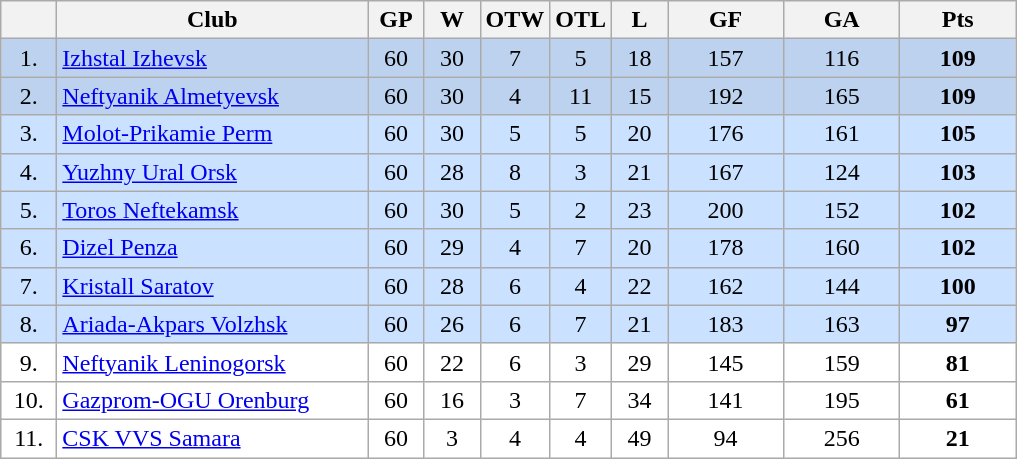<table class="wikitable">
<tr>
<th width="30"></th>
<th width="200">Club</th>
<th width="30">GP</th>
<th width="30">W</th>
<th width="30">OTW</th>
<th width="30">OTL</th>
<th width="30">L</th>
<th width="70">GF</th>
<th width="70">GA</th>
<th width="70">Pts</th>
</tr>
<tr bgcolor="#BCD2EE" align="center">
<td>1.</td>
<td align="left"><a href='#'>Izhstal Izhevsk</a></td>
<td>60</td>
<td>30</td>
<td>7</td>
<td>5</td>
<td>18</td>
<td>157</td>
<td>116</td>
<td><strong>109</strong></td>
</tr>
<tr bgcolor="#BCD2EE" align="center">
<td>2.</td>
<td align="left"><a href='#'>Neftyanik Almetyevsk</a></td>
<td>60</td>
<td>30</td>
<td>4</td>
<td>11</td>
<td>15</td>
<td>192</td>
<td>165</td>
<td><strong>109</strong></td>
</tr>
<tr bgcolor="#CAE1FF" align="center">
<td>3.</td>
<td align="left"><a href='#'>Molot-Prikamie Perm</a></td>
<td>60</td>
<td>30</td>
<td>5</td>
<td>5</td>
<td>20</td>
<td>176</td>
<td>161</td>
<td><strong>105</strong></td>
</tr>
<tr bgcolor="#CAE1FF" align="center">
<td>4.</td>
<td align="left"><a href='#'>Yuzhny Ural Orsk</a></td>
<td>60</td>
<td>28</td>
<td>8</td>
<td>3</td>
<td>21</td>
<td>167</td>
<td>124</td>
<td><strong>103</strong></td>
</tr>
<tr bgcolor="#CAE1FF" align="center">
<td>5.</td>
<td align="left"><a href='#'>Toros Neftekamsk</a></td>
<td>60</td>
<td>30</td>
<td>5</td>
<td>2</td>
<td>23</td>
<td>200</td>
<td>152</td>
<td><strong>102</strong></td>
</tr>
<tr bgcolor="#CAE1FF" align="center">
<td>6.</td>
<td align="left"><a href='#'>Dizel Penza</a></td>
<td>60</td>
<td>29</td>
<td>4</td>
<td>7</td>
<td>20</td>
<td>178</td>
<td>160</td>
<td><strong>102</strong></td>
</tr>
<tr bgcolor="#CAE1FF" align="center">
<td>7.</td>
<td align="left"><a href='#'>Kristall Saratov</a></td>
<td>60</td>
<td>28</td>
<td>6</td>
<td>4</td>
<td>22</td>
<td>162</td>
<td>144</td>
<td><strong>100</strong></td>
</tr>
<tr bgcolor="#CAE1FF" align="center">
<td>8.</td>
<td align="left"><a href='#'>Ariada-Akpars Volzhsk</a></td>
<td>60</td>
<td>26</td>
<td>6</td>
<td>7</td>
<td>21</td>
<td>183</td>
<td>163</td>
<td><strong>97</strong></td>
</tr>
<tr bgcolor="#FFFFFF" align="center">
<td>9.</td>
<td align="left"><a href='#'>Neftyanik Leninogorsk</a></td>
<td>60</td>
<td>22</td>
<td>6</td>
<td>3</td>
<td>29</td>
<td>145</td>
<td>159</td>
<td><strong>81</strong></td>
</tr>
<tr bgcolor="#FFFFFF" align="center">
<td>10.</td>
<td align="left"><a href='#'>Gazprom-OGU Orenburg</a></td>
<td>60</td>
<td>16</td>
<td>3</td>
<td>7</td>
<td>34</td>
<td>141</td>
<td>195</td>
<td><strong>61</strong></td>
</tr>
<tr bgcolor="#FFFFFF" align="center">
<td>11.</td>
<td align="left"><a href='#'>CSK VVS Samara</a></td>
<td>60</td>
<td>3</td>
<td>4</td>
<td>4</td>
<td>49</td>
<td>94</td>
<td>256</td>
<td><strong>21</strong></td>
</tr>
</table>
